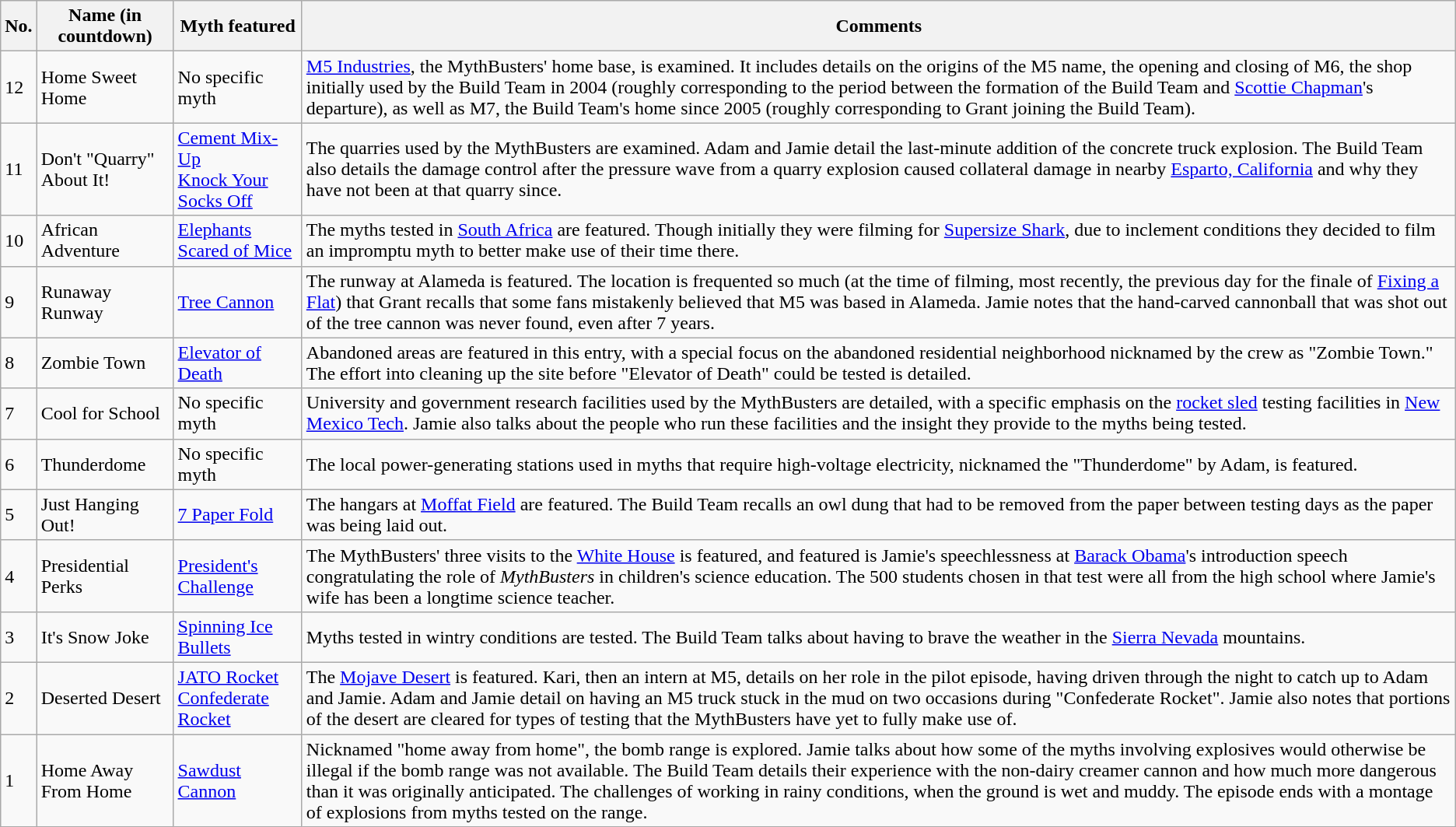<table class="wikitable plainrowheaders">
<tr>
<th>No.</th>
<th>Name (in countdown)</th>
<th>Myth featured</th>
<th>Comments</th>
</tr>
<tr>
<td>12</td>
<td>Home Sweet Home</td>
<td>No specific myth</td>
<td><a href='#'>M5 Industries</a>, the MythBusters' home base, is examined.  It includes details on the origins of the M5 name, the opening and closing of M6, the shop initially used by the Build Team in 2004 (roughly corresponding to the period between the formation of the Build Team and <a href='#'>Scottie Chapman</a>'s departure), as well as M7, the Build Team's home since 2005 (roughly corresponding to Grant joining the Build Team).</td>
</tr>
<tr>
<td>11</td>
<td>Don't "Quarry" About It!</td>
<td><a href='#'>Cement Mix-Up</a><br><a href='#'>Knock Your Socks Off</a></td>
<td>The quarries used by the MythBusters are examined. Adam and Jamie detail the last-minute addition of the concrete truck explosion.  The Build Team also details the damage control after the pressure wave from a quarry explosion caused collateral damage in nearby <a href='#'>Esparto, California</a> and why they have not been at that quarry since.</td>
</tr>
<tr>
<td>10</td>
<td>African Adventure</td>
<td><a href='#'>Elephants Scared of Mice</a></td>
<td>The myths tested in <a href='#'>South Africa</a> are featured.  Though initially they were filming for <a href='#'>Supersize Shark</a>, due to inclement conditions they decided to film an impromptu myth to better make use of their time there.</td>
</tr>
<tr>
<td>9</td>
<td>Runaway Runway</td>
<td><a href='#'>Tree Cannon</a></td>
<td>The runway at Alameda is featured. The location is frequented so much (at the time of filming, most recently, the previous day for the finale of <a href='#'>Fixing a Flat</a>) that Grant recalls that some fans mistakenly believed that M5 was based in Alameda.  Jamie notes that the hand-carved cannonball that was shot out of the tree cannon was never found, even after 7 years.</td>
</tr>
<tr>
<td>8</td>
<td>Zombie Town</td>
<td><a href='#'>Elevator of Death</a></td>
<td>Abandoned areas are featured in this entry, with a special focus on the abandoned residential neighborhood nicknamed by the crew as "Zombie Town." The effort into cleaning up the site before "Elevator of Death" could be tested is detailed.</td>
</tr>
<tr>
<td>7</td>
<td>Cool for School</td>
<td>No specific myth</td>
<td>University and government research facilities used by the MythBusters are detailed, with a specific emphasis on the <a href='#'>rocket sled</a> testing facilities in <a href='#'>New Mexico Tech</a>. Jamie also talks about the people who run these facilities and the insight they provide to the myths being tested.</td>
</tr>
<tr>
<td>6</td>
<td>Thunderdome</td>
<td>No specific myth</td>
<td>The local power-generating stations used in myths that require high-voltage electricity, nicknamed the "Thunderdome" by Adam, is featured.</td>
</tr>
<tr>
<td>5</td>
<td>Just Hanging Out!</td>
<td><a href='#'>7 Paper Fold</a></td>
<td>The hangars at <a href='#'>Moffat Field</a> are featured. The Build Team recalls an owl dung that had to be removed from the paper between testing days as the paper was being laid out.</td>
</tr>
<tr>
<td>4</td>
<td>Presidential Perks</td>
<td><a href='#'>President's Challenge</a></td>
<td>The MythBusters' three visits to the <a href='#'>White House</a> is featured, and featured is Jamie's speechlessness at <a href='#'>Barack Obama</a>'s introduction speech congratulating the role of <em>MythBusters</em> in children's science education.  The 500 students chosen in that test were all from the high school where Jamie's wife has been a longtime science teacher.</td>
</tr>
<tr>
<td>3</td>
<td>It's Snow Joke</td>
<td><a href='#'>Spinning Ice Bullets</a></td>
<td>Myths tested in wintry conditions are tested.  The Build Team talks about having to brave the weather in the <a href='#'>Sierra Nevada</a> mountains.</td>
</tr>
<tr>
<td>2</td>
<td>Deserted Desert</td>
<td><a href='#'>JATO Rocket</a><br><a href='#'>Confederate Rocket</a></td>
<td>The <a href='#'>Mojave Desert</a> is featured. Kari, then an intern at M5, details on her role in the pilot episode, having driven through the night to catch up to Adam and Jamie. Adam and Jamie detail on having an M5 truck stuck in the mud on two occasions during "Confederate Rocket". Jamie also notes that portions of the desert are cleared for types of testing that the MythBusters have yet to fully make use of.</td>
</tr>
<tr>
<td>1</td>
<td>Home Away From Home</td>
<td><a href='#'>Sawdust Cannon</a></td>
<td>Nicknamed "home away from home", the bomb range is explored. Jamie talks about how some of the myths involving explosives would otherwise be illegal if the bomb range was not available. The Build Team details their experience with the non-dairy creamer cannon and how much more dangerous than it was originally anticipated. The challenges of working in rainy conditions, when the ground is wet and muddy. The episode ends with a montage of explosions from myths tested on the range.</td>
</tr>
</table>
